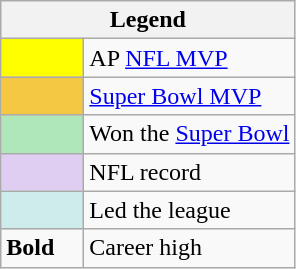<table class="wikitable">
<tr>
<th colspan="2">Legend</th>
</tr>
<tr>
<td style="background:#ffff00; width:3em;"></td>
<td>AP <a href='#'>NFL MVP</a></td>
</tr>
<tr>
<td style="background:#f4c842; width:3em;"></td>
<td><a href='#'>Super Bowl MVP</a></td>
</tr>
<tr>
<td style="background:#afe6ba; width:3em;"></td>
<td>Won the <a href='#'>Super Bowl</a></td>
</tr>
<tr>
<td style="background:#e0cef2; width:3em;"></td>
<td>NFL record</td>
</tr>
<tr>
<td style="background:#cfecec; width:3em;"></td>
<td>Led the league</td>
</tr>
<tr>
<td style="width:3em;"><strong>Bold</strong></td>
<td>Career high</td>
</tr>
</table>
